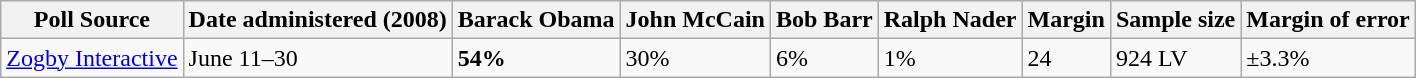<table class="wikitable collapsible">
<tr>
<th>Poll Source</th>
<th>Date administered (2008)</th>
<th>Barack Obama</th>
<th>John McCain</th>
<th>Bob Barr</th>
<th>Ralph Nader</th>
<th>Margin</th>
<th>Sample size</th>
<th>Margin of error</th>
</tr>
<tr>
<td><a href='#'>Zogby Interactive</a></td>
<td>June 11–30</td>
<td><strong>54%</strong></td>
<td>30%</td>
<td>6%</td>
<td>1%</td>
<td>24</td>
<td>924 LV</td>
<td>±3.3%</td>
</tr>
</table>
